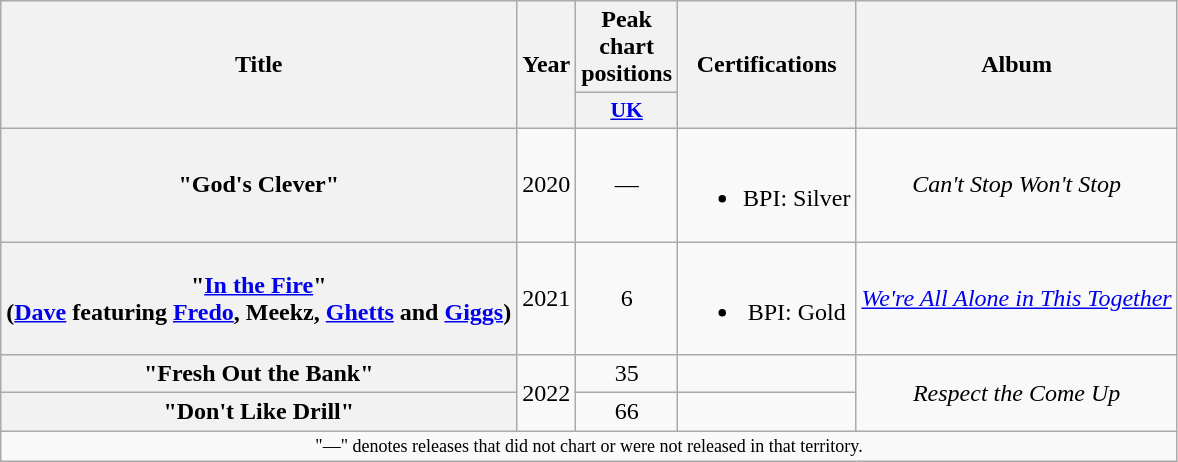<table class="wikitable plainrowheaders" style="text-align:center">
<tr>
<th scope="col" rowspan="2">Title</th>
<th scope="col" rowspan="2">Year</th>
<th scope="col" colspan="1">Peak chart positions</th>
<th scope="col" rowspan="2">Certifications</th>
<th scope="col" rowspan="2">Album</th>
</tr>
<tr>
<th scope="col" style="width:3em;font-size:90%"><a href='#'>UK</a><br></th>
</tr>
<tr>
<th scope="row">"God's Clever"</th>
<td>2020</td>
<td>—</td>
<td><br><ul><li>BPI: Silver</li></ul></td>
<td><em>Can't Stop Won't Stop</em></td>
</tr>
<tr>
<th scope="row">"<a href='#'>In the Fire</a>"<br><span>(<a href='#'>Dave</a> featuring <a href='#'>Fredo</a>, Meekz, <a href='#'>Ghetts</a> and <a href='#'>Giggs</a>)</span></th>
<td rowspan="1">2021</td>
<td>6</td>
<td><br><ul><li>BPI: Gold</li></ul></td>
<td rowspan="1"><em><a href='#'>We're All Alone in This Together</a></em></td>
</tr>
<tr>
<th scope="row">"Fresh Out the Bank"<br></th>
<td rowspan="2">2022</td>
<td>35</td>
<td></td>
<td rowspan="2"><em>Respect the Come Up</em></td>
</tr>
<tr>
<th scope="row">"Don't Like Drill"<br></th>
<td>66</td>
<td></td>
</tr>
<tr>
<td align="center" colspan="15" style="font-size:9pt">"—" denotes releases that did not chart or were not released in that territory.</td>
</tr>
</table>
